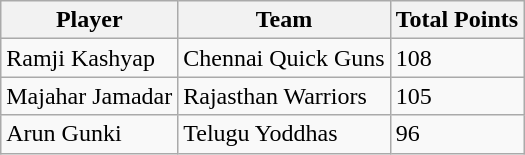<table class="wikitable">
<tr>
<th>Player</th>
<th>Team</th>
<th>Total Points</th>
</tr>
<tr>
<td>Ramji Kashyap</td>
<td>Chennai Quick Guns</td>
<td>108</td>
</tr>
<tr>
<td>Majahar Jamadar</td>
<td>Rajasthan Warriors</td>
<td>105</td>
</tr>
<tr>
<td>Arun Gunki</td>
<td>Telugu Yoddhas</td>
<td>96</td>
</tr>
</table>
